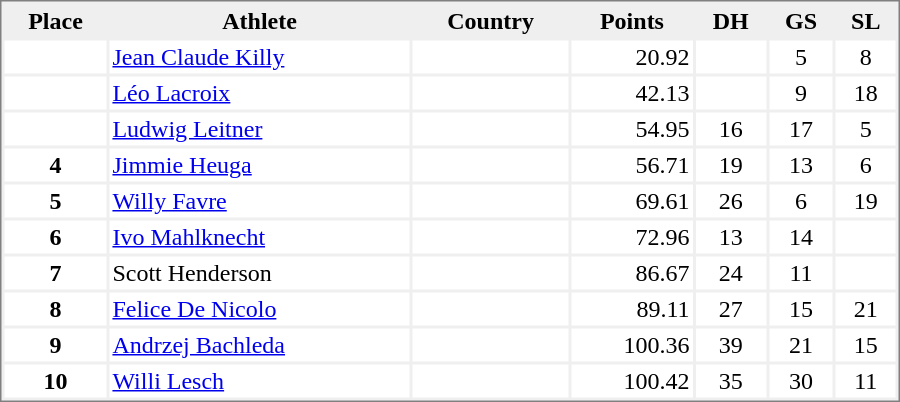<table style="border-style:solid;border-width:1px;border-color:#808080;background-color:#EFEFEF" cellspacing="2" cellpadding="2" width="600">
<tr bgcolor="#EFEFEF">
<th>Place</th>
<th>Athlete</th>
<th>Country</th>
<th>Points</th>
<th>DH</th>
<th>GS</th>
<th>SL</th>
</tr>
<tr align="center" valign="top" bgcolor="#FFFFFF">
<th></th>
<td align="left"><a href='#'>Jean Claude Killy</a></td>
<td align="left"></td>
<td align="right">20.92</td>
<td></td>
<td>5</td>
<td>8</td>
</tr>
<tr align="center" valign="top" bgcolor="#FFFFFF">
<th></th>
<td align="left"><a href='#'>Léo Lacroix</a></td>
<td align="left"></td>
<td align="right">42.13</td>
<td></td>
<td>9</td>
<td>18</td>
</tr>
<tr align="center" valign="top" bgcolor="#FFFFFF">
<th></th>
<td align="left"><a href='#'>Ludwig Leitner</a></td>
<td align="left"></td>
<td align="right">54.95</td>
<td>16</td>
<td>17</td>
<td>5</td>
</tr>
<tr align="center" valign="top" bgcolor="#FFFFFF">
<th>4</th>
<td align="left"><a href='#'>Jimmie Heuga</a></td>
<td align="left"></td>
<td align="right">56.71</td>
<td>19</td>
<td>13</td>
<td>6</td>
</tr>
<tr align="center" valign="top" bgcolor="#FFFFFF">
<th>5</th>
<td align="left"><a href='#'>Willy Favre</a></td>
<td align="left"></td>
<td align="right">69.61</td>
<td>26</td>
<td>6</td>
<td>19</td>
</tr>
<tr align="center" valign="top" bgcolor="#FFFFFF">
<th>6</th>
<td align="left"><a href='#'>Ivo Mahlknecht</a></td>
<td align="left"></td>
<td align="right">72.96</td>
<td>13</td>
<td>14</td>
<td></td>
</tr>
<tr align="center" valign="top" bgcolor="#FFFFFF">
<th>7</th>
<td align="left">Scott Henderson</td>
<td align="left"></td>
<td align="right">86.67</td>
<td>24</td>
<td>11</td>
<td></td>
</tr>
<tr align="center" valign="top" bgcolor="#FFFFFF">
<th>8</th>
<td align="left"><a href='#'>Felice De Nicolo</a></td>
<td align="left"></td>
<td align="right">89.11</td>
<td>27</td>
<td>15</td>
<td>21</td>
</tr>
<tr align="center" valign="top" bgcolor="#FFFFFF">
<th>9</th>
<td align="left"><a href='#'>Andrzej Bachleda</a></td>
<td align="left"></td>
<td align="right">100.36</td>
<td>39</td>
<td>21</td>
<td>15</td>
</tr>
<tr align="center" valign="top" bgcolor="#FFFFFF">
<th>10</th>
<td align="left"><a href='#'>Willi Lesch</a></td>
<td align="left"></td>
<td align="right">100.42</td>
<td>35</td>
<td>30</td>
<td>11</td>
</tr>
</table>
